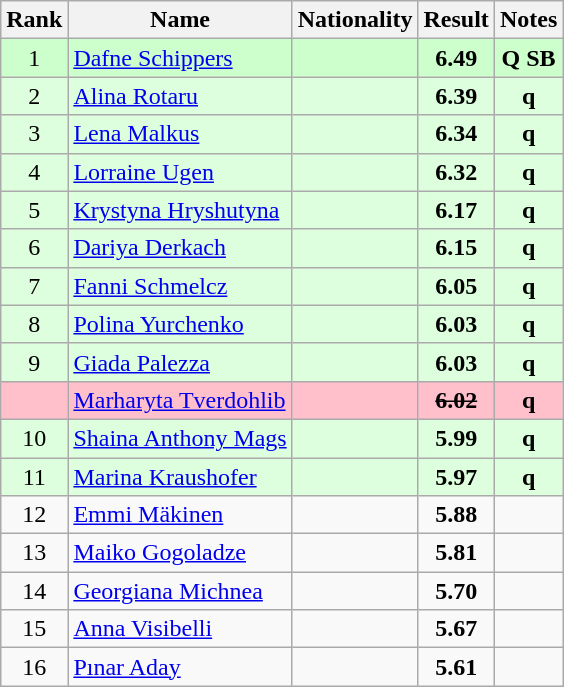<table class="wikitable sortable" style="text-align:center">
<tr>
<th>Rank</th>
<th>Name</th>
<th>Nationality</th>
<th>Result</th>
<th>Notes</th>
</tr>
<tr bgcolor=ccffcc>
<td>1</td>
<td align=left><a href='#'>Dafne Schippers</a></td>
<td align=left></td>
<td><strong>6.49</strong></td>
<td><strong>Q SB</strong></td>
</tr>
<tr bgcolor=ddffdd>
<td>2</td>
<td align=left><a href='#'>Alina Rotaru</a></td>
<td align=left></td>
<td><strong>6.39</strong></td>
<td><strong>q</strong></td>
</tr>
<tr bgcolor=ddffdd>
<td>3</td>
<td align=left><a href='#'>Lena Malkus</a></td>
<td align=left></td>
<td><strong>6.34</strong></td>
<td><strong>q</strong></td>
</tr>
<tr bgcolor=ddffdd>
<td>4</td>
<td align=left><a href='#'>Lorraine Ugen</a></td>
<td align=left></td>
<td><strong>6.32</strong></td>
<td><strong>q</strong></td>
</tr>
<tr bgcolor=ddffdd>
<td>5</td>
<td align=left><a href='#'>Krystyna Hryshutyna</a></td>
<td align=left></td>
<td><strong>6.17</strong></td>
<td><strong>q</strong></td>
</tr>
<tr bgcolor=ddffdd>
<td>6</td>
<td align=left><a href='#'>Dariya Derkach</a></td>
<td align=left></td>
<td><strong>6.15</strong></td>
<td><strong>q</strong></td>
</tr>
<tr bgcolor=ddffdd>
<td>7</td>
<td align=left><a href='#'>Fanni Schmelcz</a></td>
<td align=left></td>
<td><strong>6.05</strong></td>
<td><strong>q</strong></td>
</tr>
<tr bgcolor=ddffdd>
<td>8</td>
<td align=left><a href='#'>Polina Yurchenko</a></td>
<td align=left></td>
<td><strong>6.03</strong></td>
<td><strong>q</strong></td>
</tr>
<tr bgcolor=ddffdd>
<td>9</td>
<td align=left><a href='#'>Giada Palezza</a></td>
<td align=left></td>
<td><strong>6.03</strong></td>
<td><strong>q</strong></td>
</tr>
<tr bgcolor=pink>
<td></td>
<td align=left><a href='#'>Marharyta Tverdohlib</a></td>
<td align=left></td>
<td><s><strong>6.02</strong> </s></td>
<td><strong>q</strong></td>
</tr>
<tr bgcolor=ddffdd>
<td>10</td>
<td align=left><a href='#'>Shaina Anthony Mags</a></td>
<td align=left></td>
<td><strong>5.99</strong></td>
<td><strong>q</strong></td>
</tr>
<tr bgcolor=ddffdd>
<td>11</td>
<td align=left><a href='#'>Marina Kraushofer</a></td>
<td align=left></td>
<td><strong>5.97</strong></td>
<td><strong>q</strong></td>
</tr>
<tr>
<td>12</td>
<td align=left><a href='#'>Emmi Mäkinen</a></td>
<td align=left></td>
<td><strong>5.88</strong></td>
<td></td>
</tr>
<tr>
<td>13</td>
<td align=left><a href='#'>Maiko Gogoladze</a></td>
<td align=left></td>
<td><strong>5.81</strong></td>
<td></td>
</tr>
<tr>
<td>14</td>
<td align=left><a href='#'>Georgiana Michnea</a></td>
<td align=left></td>
<td><strong>5.70</strong></td>
<td></td>
</tr>
<tr>
<td>15</td>
<td align=left><a href='#'>Anna Visibelli</a></td>
<td align=left></td>
<td><strong>5.67</strong></td>
<td></td>
</tr>
<tr>
<td>16</td>
<td align=left><a href='#'>Pınar Aday</a></td>
<td align=left></td>
<td><strong>5.61</strong></td>
<td></td>
</tr>
</table>
